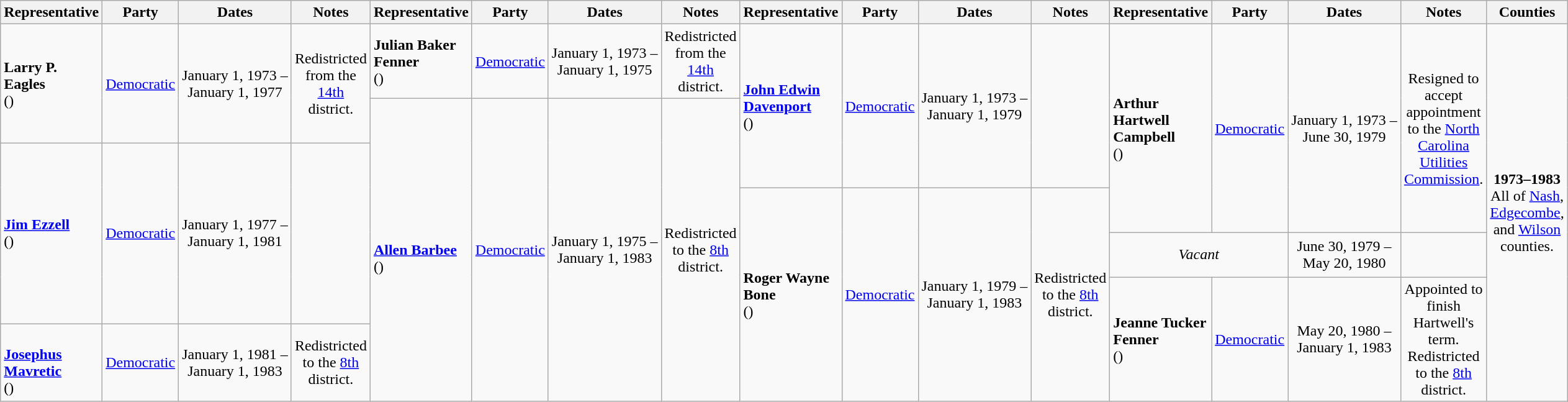<table class=wikitable style="text-align:center">
<tr>
<th>Representative</th>
<th>Party</th>
<th>Dates</th>
<th>Notes</th>
<th>Representative</th>
<th>Party</th>
<th>Dates</th>
<th>Notes</th>
<th>Representative</th>
<th>Party</th>
<th>Dates</th>
<th>Notes</th>
<th>Representative</th>
<th>Party</th>
<th>Dates</th>
<th>Notes</th>
<th>Counties</th>
</tr>
<tr style="height:3em">
<td rowspan=2 align=left><strong>Larry P. Eagles</strong><br>()</td>
<td rowspan=2 ><a href='#'>Democratic</a></td>
<td rowspan=2 nowrap>January 1, 1973 – <br> January 1, 1977</td>
<td rowspan=2>Redistricted from the <a href='#'>14th</a> district.</td>
<td align=left><strong>Julian Baker Fenner</strong><br>()</td>
<td><a href='#'>Democratic</a></td>
<td nowrap>January 1, 1973 – <br> January 1, 1975</td>
<td>Redistricted from the <a href='#'>14th</a> district.</td>
<td rowspan=3 align=left><strong><a href='#'>John Edwin Davenport</a></strong><br>()</td>
<td rowspan=3 ><a href='#'>Democratic</a></td>
<td rowspan=3 nowrap>January 1, 1973 – <br> January 1, 1979</td>
<td rowspan=3></td>
<td rowspan=4 align=left><strong>Arthur Hartwell Campbell</strong><br>()</td>
<td rowspan=4 ><a href='#'>Democratic</a></td>
<td rowspan=4 nowrap>January 1, 1973 – <br> June 30, 1979</td>
<td rowspan=4>Resigned to accept appointment to the <a href='#'>North Carolina Utilities Commission</a>.</td>
<td rowspan=7><strong>1973–1983</strong><br> All of <a href='#'>Nash</a>, <a href='#'>Edgecombe</a>, and <a href='#'>Wilson</a> counties.</td>
</tr>
<tr style="height:3em">
<td rowspan=6 align=left><br><strong><a href='#'>Allen Barbee</a></strong><br>()</td>
<td rowspan=6 ><a href='#'>Democratic</a></td>
<td rowspan=6 nowrap>January 1, 1975 – <br> January 1, 1983</td>
<td rowspan=6>Redistricted to the <a href='#'>8th</a> district.</td>
</tr>
<tr style="height:3em">
<td rowspan=4 align=left><strong><a href='#'>Jim Ezzell</a></strong><br>()</td>
<td rowspan=4 ><a href='#'>Democratic</a></td>
<td rowspan=4 nowrap>January 1, 1977 – <br> January 1, 1981</td>
<td rowspan=4></td>
</tr>
<tr style="height:3em">
<td rowspan=4 align=left><strong>Roger Wayne Bone</strong><br>()</td>
<td rowspan=4 ><a href='#'>Democratic</a></td>
<td rowspan=4 nowrap>January 1, 1979 – <br> January 1, 1983</td>
<td rowspan=4>Redistricted to the <a href='#'>8th</a> district.</td>
</tr>
<tr style="height:3em">
<td colspan=2 align=center><em>Vacant</em></td>
<td nowrap>June 30, 1979 – <br> May 20, 1980</td>
<td></td>
</tr>
<tr style="height:3em">
<td rowspan=2 align=left><strong>Jeanne Tucker Fenner</strong><br>()</td>
<td rowspan=2 ><a href='#'>Democratic</a></td>
<td rowspan=2 nowrap>May 20, 1980 – <br> January 1, 1983</td>
<td rowspan=2>Appointed to finish Hartwell's term. <br> Redistricted to the <a href='#'>8th</a> district.</td>
</tr>
<tr style="height:3em">
<td align=left><br><strong><a href='#'>Josephus Mavretic</a></strong><br>()</td>
<td><a href='#'>Democratic</a></td>
<td nowrap>January 1, 1981 – <br> January 1, 1983</td>
<td>Redistricted to the <a href='#'>8th</a> district.</td>
</tr>
</table>
